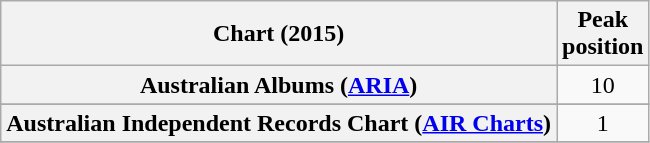<table class="wikitable sortable plainrowheaders" style="text-align:center">
<tr>
<th scope="col">Chart (2015)</th>
<th scope="col">Peak<br>position</th>
</tr>
<tr>
<th scope="row">Australian Albums (<a href='#'>ARIA</a>)</th>
<td>10</td>
</tr>
<tr>
</tr>
<tr>
<th scope="row">Australian Independent Records Chart (<a href='#'>AIR Charts</a>)</th>
<td>1</td>
</tr>
<tr>
</tr>
</table>
